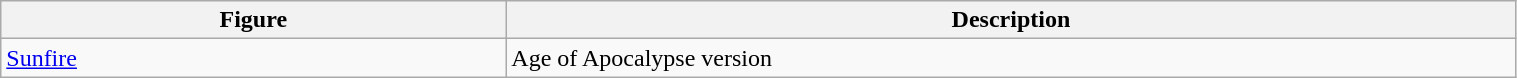<table class="wikitable" style="width:80%;">
<tr>
<th width=20%>Figure</th>
<th width=40%>Description</th>
</tr>
<tr>
<td><a href='#'>Sunfire</a></td>
<td>Age of Apocalypse version</td>
</tr>
</table>
